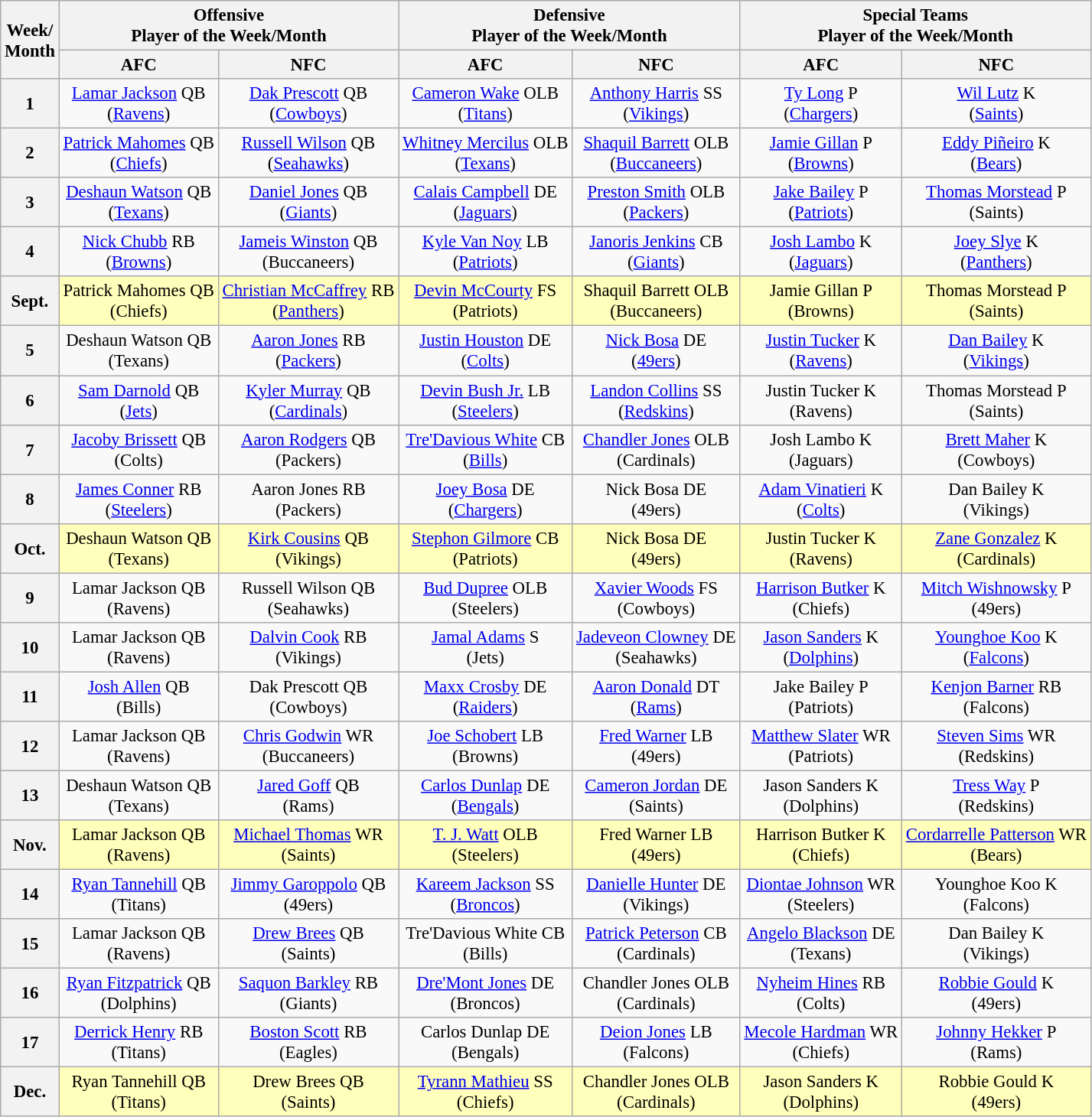<table class="wikitable" style="font-size: 95%; text-align: center;">
<tr>
<th rowspan=2>Week/<br>Month</th>
<th colspan=2>Offensive<br>Player of the Week/Month</th>
<th colspan=2>Defensive<br>Player of the Week/Month</th>
<th colspan=2>Special Teams<br>Player of the Week/Month</th>
</tr>
<tr>
<th>AFC</th>
<th>NFC</th>
<th>AFC</th>
<th>NFC</th>
<th>AFC</th>
<th>NFC</th>
</tr>
<tr>
<th>1</th>
<td><a href='#'>Lamar Jackson</a> QB<br>(<a href='#'>Ravens</a>)</td>
<td><a href='#'>Dak Prescott</a> QB<br>(<a href='#'>Cowboys</a>)</td>
<td><a href='#'>Cameron Wake</a> OLB<br>(<a href='#'>Titans</a>)</td>
<td><a href='#'>Anthony Harris</a> SS<br>(<a href='#'>Vikings</a>)</td>
<td><a href='#'>Ty Long</a> P<br>(<a href='#'>Chargers</a>)</td>
<td><a href='#'>Wil Lutz</a> K<br>(<a href='#'>Saints</a>)</td>
</tr>
<tr>
<th>2</th>
<td><a href='#'>Patrick Mahomes</a> QB<br>(<a href='#'>Chiefs</a>)</td>
<td><a href='#'>Russell Wilson</a> QB<br>(<a href='#'>Seahawks</a>)</td>
<td><a href='#'>Whitney Mercilus</a> OLB<br>(<a href='#'>Texans</a>)</td>
<td><a href='#'>Shaquil Barrett</a> OLB<br>(<a href='#'>Buccaneers</a>)</td>
<td><a href='#'>Jamie Gillan</a> P<br>(<a href='#'>Browns</a>)</td>
<td><a href='#'>Eddy Piñeiro</a> K<br>(<a href='#'>Bears</a>)</td>
</tr>
<tr>
<th>3</th>
<td><a href='#'>Deshaun Watson</a> QB<br>(<a href='#'>Texans</a>)</td>
<td><a href='#'>Daniel Jones</a> QB<br>(<a href='#'>Giants</a>)</td>
<td><a href='#'>Calais Campbell</a> DE<br>(<a href='#'>Jaguars</a>)</td>
<td><a href='#'>Preston Smith</a> OLB<br>(<a href='#'>Packers</a>)</td>
<td><a href='#'>Jake Bailey</a> P<br>(<a href='#'>Patriots</a>)</td>
<td><a href='#'>Thomas Morstead</a> P<br>(Saints)</td>
</tr>
<tr>
<th>4</th>
<td><a href='#'>Nick Chubb</a> RB<br>(<a href='#'>Browns</a>)</td>
<td><a href='#'>Jameis Winston</a> QB<br>(Buccaneers)</td>
<td><a href='#'>Kyle Van Noy</a> LB<br>(<a href='#'>Patriots</a>)</td>
<td><a href='#'>Janoris Jenkins</a> CB<br>(<a href='#'>Giants</a>)</td>
<td><a href='#'>Josh Lambo</a> K<br>(<a href='#'>Jaguars</a>)</td>
<td><a href='#'>Joey Slye</a> K<br>(<a href='#'>Panthers</a>)</td>
</tr>
<tr style="background:#ffb;">
<th>Sept.</th>
<td>Patrick Mahomes QB<br>(Chiefs)</td>
<td><a href='#'>Christian McCaffrey</a> RB<br>(<a href='#'>Panthers</a>)</td>
<td><a href='#'>Devin McCourty</a> FS<br>(Patriots)</td>
<td>Shaquil Barrett OLB<br>(Buccaneers)</td>
<td>Jamie Gillan P<br>(Browns)</td>
<td>Thomas Morstead P<br>(Saints)</td>
</tr>
<tr>
<th>5</th>
<td>Deshaun Watson QB<br>(Texans)</td>
<td><a href='#'>Aaron Jones</a> RB<br>(<a href='#'>Packers</a>)</td>
<td><a href='#'>Justin Houston</a> DE<br>(<a href='#'>Colts</a>)</td>
<td><a href='#'>Nick Bosa</a> DE<br>(<a href='#'>49ers</a>)</td>
<td><a href='#'>Justin Tucker</a> K<br>(<a href='#'>Ravens</a>)</td>
<td><a href='#'>Dan Bailey</a> K<br>(<a href='#'>Vikings</a>)</td>
</tr>
<tr>
<th>6</th>
<td><a href='#'>Sam Darnold</a> QB<br>(<a href='#'>Jets</a>)</td>
<td><a href='#'>Kyler Murray</a> QB<br>(<a href='#'>Cardinals</a>)</td>
<td><a href='#'>Devin Bush Jr.</a> LB<br>(<a href='#'>Steelers</a>)</td>
<td><a href='#'>Landon Collins</a> SS<br>(<a href='#'>Redskins</a>)</td>
<td>Justin Tucker K<br>(Ravens)</td>
<td>Thomas Morstead P<br>(Saints)</td>
</tr>
<tr>
<th>7</th>
<td><a href='#'>Jacoby Brissett</a> QB<br>(Colts)</td>
<td><a href='#'>Aaron Rodgers</a> QB<br>(Packers)</td>
<td><a href='#'>Tre'Davious White</a> CB<br>(<a href='#'>Bills</a>)</td>
<td><a href='#'>Chandler Jones</a> OLB<br>(Cardinals)</td>
<td>Josh Lambo K<br>(Jaguars)</td>
<td><a href='#'>Brett Maher</a> K<br>(Cowboys)</td>
</tr>
<tr>
<th>8</th>
<td><a href='#'>James Conner</a> RB<br>(<a href='#'>Steelers</a>)</td>
<td>Aaron Jones RB<br>(Packers)</td>
<td><a href='#'>Joey Bosa</a> DE<br>(<a href='#'>Chargers</a>)</td>
<td>Nick Bosa DE<br>(49ers)</td>
<td><a href='#'>Adam Vinatieri</a> K<br>(<a href='#'>Colts</a>)</td>
<td>Dan Bailey K<br>(Vikings)</td>
</tr>
<tr style="background:#ffb;">
<th>Oct.</th>
<td>Deshaun Watson QB<br>(Texans)</td>
<td><a href='#'>Kirk Cousins</a> QB<br> (Vikings)</td>
<td><a href='#'>Stephon Gilmore</a> CB<br>(Patriots)</td>
<td>Nick Bosa DE<br>(49ers)</td>
<td>Justin Tucker K<br>(Ravens)</td>
<td><a href='#'>Zane Gonzalez</a> K<br>(Cardinals)</td>
</tr>
<tr>
<th>9</th>
<td>Lamar Jackson QB<br>(Ravens)</td>
<td>Russell Wilson QB<br>(Seahawks)</td>
<td><a href='#'>Bud Dupree</a> OLB<br>(Steelers)</td>
<td><a href='#'>Xavier Woods</a> FS<br>(Cowboys)</td>
<td><a href='#'>Harrison Butker</a> K<br>(Chiefs)</td>
<td><a href='#'>Mitch Wishnowsky</a> P<br>(49ers)</td>
</tr>
<tr>
<th>10</th>
<td>Lamar Jackson QB<br>(Ravens)</td>
<td><a href='#'>Dalvin Cook</a> RB<br>(Vikings)</td>
<td><a href='#'>Jamal Adams</a> S<br>(Jets)</td>
<td><a href='#'>Jadeveon Clowney</a> DE<br>(Seahawks)</td>
<td><a href='#'>Jason Sanders</a> K<br>(<a href='#'>Dolphins</a>)</td>
<td><a href='#'>Younghoe Koo</a> K<br>(<a href='#'>Falcons</a>)</td>
</tr>
<tr>
<th>11</th>
<td><a href='#'>Josh Allen</a> QB<br>(Bills)</td>
<td>Dak Prescott QB<br>(Cowboys)</td>
<td><a href='#'>Maxx Crosby</a> DE<br>(<a href='#'>Raiders</a>)</td>
<td><a href='#'>Aaron Donald</a> DT<br>(<a href='#'>Rams</a>)</td>
<td>Jake Bailey P<br> (Patriots)</td>
<td><a href='#'>Kenjon Barner</a> RB<br>(Falcons)</td>
</tr>
<tr>
<th>12</th>
<td>Lamar Jackson QB<br>(Ravens)</td>
<td><a href='#'>Chris Godwin</a> WR<br>(Buccaneers)</td>
<td><a href='#'>Joe Schobert</a> LB<br>(Browns)</td>
<td><a href='#'>Fred Warner</a> LB<br>(49ers)</td>
<td><a href='#'>Matthew Slater</a> WR<br>(Patriots)</td>
<td><a href='#'>Steven Sims</a> WR<br>(Redskins)</td>
</tr>
<tr>
<th>13</th>
<td>Deshaun Watson QB<br>(Texans)</td>
<td><a href='#'>Jared Goff</a> QB<br>(Rams)</td>
<td><a href='#'>Carlos Dunlap</a> DE<br>(<a href='#'>Bengals</a>)</td>
<td><a href='#'>Cameron Jordan</a> DE<br>(Saints)</td>
<td>Jason Sanders K<br>(Dolphins)</td>
<td><a href='#'>Tress Way</a> P<br>(Redskins)</td>
</tr>
<tr style="background:#ffb;">
<th>Nov.</th>
<td>Lamar Jackson QB<br>(Ravens)</td>
<td><a href='#'>Michael Thomas</a> WR<br>(Saints)</td>
<td><a href='#'>T. J. Watt</a> OLB<br>(Steelers)</td>
<td>Fred Warner LB<br>(49ers)</td>
<td>Harrison Butker K<br>(Chiefs)</td>
<td><a href='#'>Cordarrelle Patterson</a> WR<br>(Bears)</td>
</tr>
<tr>
<th>14</th>
<td><a href='#'>Ryan Tannehill</a> QB<br>(Titans)</td>
<td><a href='#'>Jimmy Garoppolo</a> QB<br>(49ers)</td>
<td><a href='#'>Kareem Jackson</a> SS<br>(<a href='#'>Broncos</a>)</td>
<td><a href='#'>Danielle Hunter</a> DE<br>(Vikings)</td>
<td><a href='#'>Diontae Johnson</a> WR<br>(Steelers)</td>
<td>Younghoe Koo K<br>(Falcons)</td>
</tr>
<tr>
<th>15</th>
<td>Lamar Jackson QB<br>(Ravens)</td>
<td><a href='#'>Drew Brees</a> QB<br>(Saints)</td>
<td>Tre'Davious White CB<br>(Bills)</td>
<td><a href='#'>Patrick Peterson</a> CB<br>(Cardinals)</td>
<td><a href='#'>Angelo Blackson</a> DE<br>(Texans)</td>
<td>Dan Bailey K<br>(Vikings)</td>
</tr>
<tr>
<th>16</th>
<td><a href='#'>Ryan Fitzpatrick</a> QB<br>(Dolphins)</td>
<td><a href='#'>Saquon Barkley</a> RB<br>(Giants)</td>
<td><a href='#'>Dre'Mont Jones</a> DE<br>(Broncos)</td>
<td>Chandler Jones OLB<br>(Cardinals)</td>
<td><a href='#'>Nyheim Hines</a> RB<br>(Colts)</td>
<td><a href='#'>Robbie Gould</a> K<br>(49ers)</td>
</tr>
<tr>
<th>17</th>
<td><a href='#'>Derrick Henry</a> RB<br>(Titans)</td>
<td><a href='#'>Boston Scott</a> RB<br>(Eagles)</td>
<td>Carlos Dunlap DE<br>(Bengals)</td>
<td><a href='#'>Deion Jones</a> LB<br>(Falcons)</td>
<td><a href='#'>Mecole Hardman</a> WR<br>(Chiefs)</td>
<td><a href='#'>Johnny Hekker</a> P<br>(Rams)</td>
</tr>
<tr style="background:#ffb;">
<th>Dec.</th>
<td>Ryan Tannehill QB<br>(Titans)</td>
<td>Drew Brees QB<br>(Saints)</td>
<td><a href='#'>Tyrann Mathieu</a> SS<br>(Chiefs)</td>
<td>Chandler Jones OLB<br>(Cardinals)</td>
<td>Jason Sanders K<br>(Dolphins)</td>
<td>Robbie Gould K<br>(49ers)</td>
</tr>
</table>
